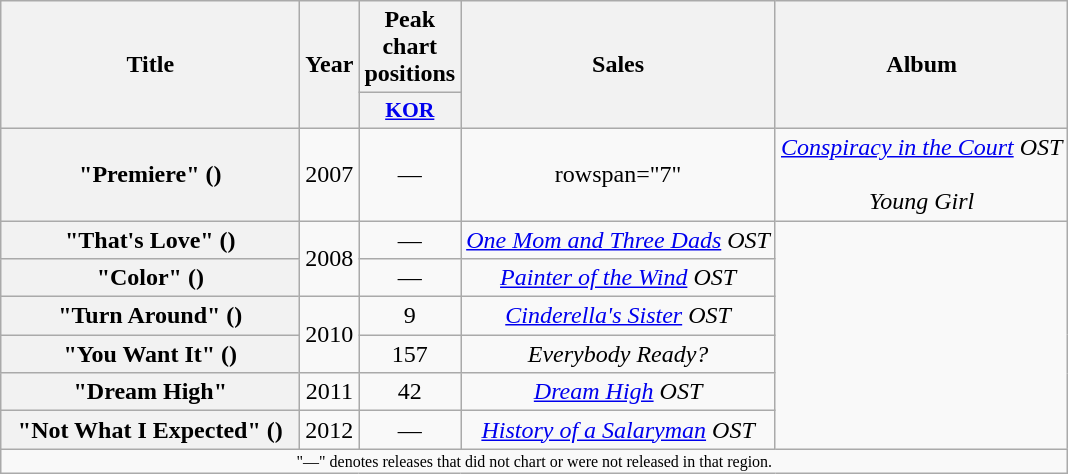<table class="wikitable plainrowheaders" style="text-align:center;">
<tr>
<th rowspan=2 style="width:12em;">Title</th>
<th rowspan=2>Year</th>
<th colspan="1">Peak chart positions</th>
<th rowspan=2>Sales</th>
<th rowspan=2>Album</th>
</tr>
<tr>
<th scope="col" style="width:3.5em;font-size:90%;"><a href='#'>KOR</a></th>
</tr>
<tr>
<th scope=row>"Premiere" ()</th>
<td>2007</td>
<td>—</td>
<td>rowspan="7" </td>
<td><em><a href='#'>Conspiracy in the Court</a> OST</em><br><br><em>Young Girl</em></td>
</tr>
<tr>
<th scope=row>"That's Love" ()</th>
<td rowspan="2">2008</td>
<td>—</td>
<td><em><a href='#'>One Mom and Three Dads</a> OST</em></td>
</tr>
<tr>
<th scope=row>"Color" ()</th>
<td>—</td>
<td><em><a href='#'>Painter of the Wind</a> OST</em></td>
</tr>
<tr>
<th scope=row>"Turn Around" ()</th>
<td rowspan="2">2010</td>
<td>9</td>
<td><em><a href='#'>Cinderella's Sister</a> OST</em></td>
</tr>
<tr>
<th scope=row>"You Want It" ()<br></th>
<td>157</td>
<td><em>Everybody Ready?</em></td>
</tr>
<tr>
<th scope=row>"Dream High" </th>
<td>2011</td>
<td>42</td>
<td><em><a href='#'>Dream High</a> OST</em></td>
</tr>
<tr>
<th scope=row>"Not What I Expected" ()</th>
<td>2012</td>
<td>—</td>
<td><em><a href='#'>History of a Salaryman</a> OST</em></td>
</tr>
<tr>
<td colspan="17" style="text-align:center; font-size:8pt;">"—" denotes releases that did not chart or were not released in that region.</td>
</tr>
</table>
